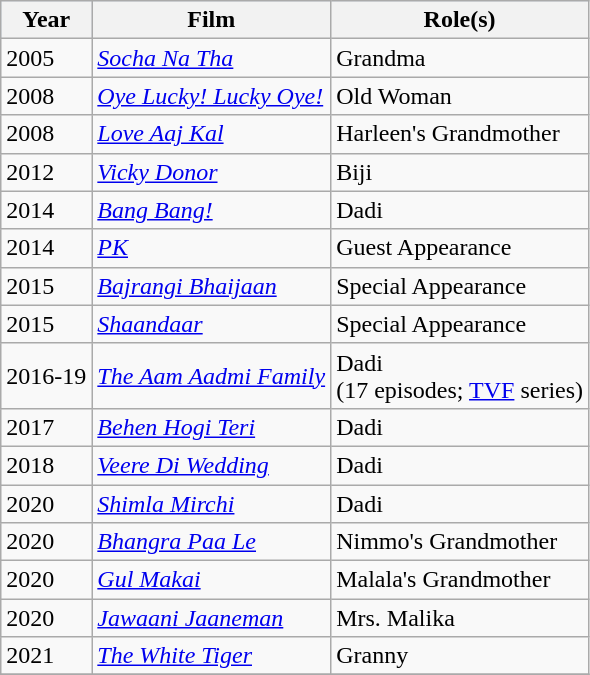<table class="wikitable">
<tr style="background:#d1e4fd;">
<th>Year</th>
<th>Film</th>
<th>Role(s)</th>
</tr>
<tr>
<td>2005</td>
<td><em><a href='#'>Socha Na Tha</a></em></td>
<td>Grandma</td>
</tr>
<tr>
<td>2008</td>
<td><em><a href='#'>Oye Lucky! Lucky Oye!</a></em></td>
<td>Old Woman</td>
</tr>
<tr>
<td>2008</td>
<td><em><a href='#'>Love Aaj Kal</a></em></td>
<td>Harleen's Grandmother</td>
</tr>
<tr>
<td>2012</td>
<td><em><a href='#'>Vicky Donor</a></em></td>
<td>Biji</td>
</tr>
<tr>
<td>2014</td>
<td><em><a href='#'>Bang Bang!</a></em></td>
<td>Dadi</td>
</tr>
<tr>
<td>2014</td>
<td><em><a href='#'>PK</a></em></td>
<td>Guest Appearance</td>
</tr>
<tr>
<td>2015</td>
<td><em><a href='#'>Bajrangi Bhaijaan</a></em></td>
<td>Special Appearance</td>
</tr>
<tr>
<td>2015</td>
<td><em><a href='#'>Shaandaar</a></em></td>
<td>Special Appearance</td>
</tr>
<tr>
<td>2016-19</td>
<td><em><a href='#'>The Aam Aadmi Family</a></em></td>
<td>Dadi<br>(17 episodes; <a href='#'>TVF</a> series)</td>
</tr>
<tr>
<td>2017</td>
<td><em><a href='#'>Behen Hogi Teri</a></em></td>
<td>Dadi</td>
</tr>
<tr>
<td>2018</td>
<td><em><a href='#'>Veere Di Wedding</a></em></td>
<td>Dadi</td>
</tr>
<tr>
<td>2020</td>
<td><em><a href='#'>Shimla Mirchi</a></em></td>
<td>Dadi</td>
</tr>
<tr>
<td>2020</td>
<td><em><a href='#'>Bhangra Paa Le</a></em></td>
<td>Nimmo's Grandmother</td>
</tr>
<tr>
<td>2020</td>
<td><em><a href='#'>Gul Makai</a></em></td>
<td>Malala's Grandmother</td>
</tr>
<tr>
<td>2020</td>
<td><em><a href='#'>Jawaani Jaaneman</a></em></td>
<td>Mrs. Malika</td>
</tr>
<tr>
<td>2021</td>
<td><em><a href='#'>The White Tiger</a></em></td>
<td>Granny</td>
</tr>
<tr>
</tr>
</table>
